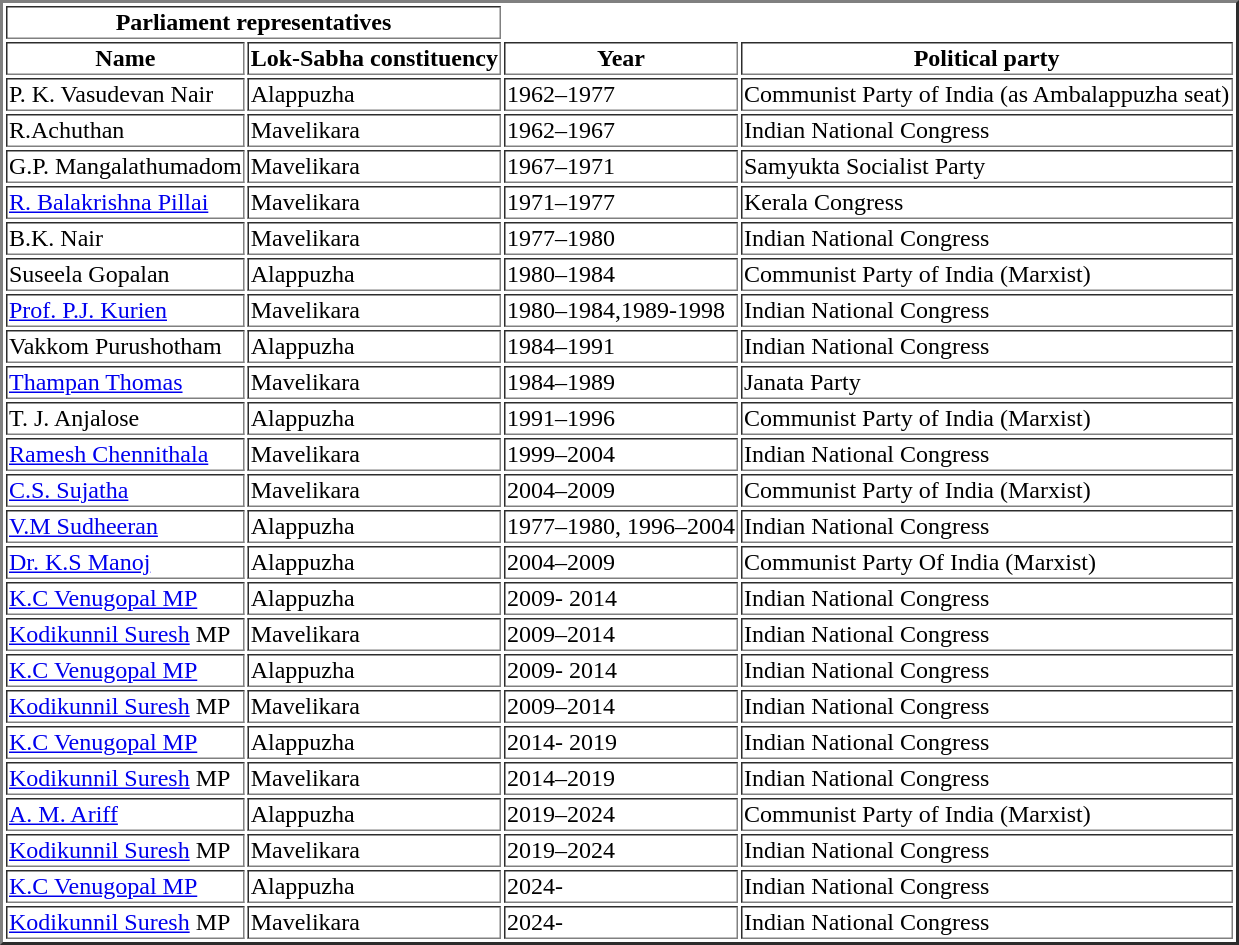<table border="2">
<tr>
<th colspan="2"><strong>Parliament representatives</strong></th>
</tr>
<tr>
<th>Name</th>
<th>Lok-Sabha constituency</th>
<th>Year</th>
<th>Political party</th>
</tr>
<tr>
<td>P. K. Vasudevan Nair</td>
<td>Alappuzha</td>
<td>1962–1977</td>
<td>Communist Party of India (as Ambalappuzha seat)</td>
</tr>
<tr>
<td>R.Achuthan</td>
<td>Mavelikara</td>
<td>1962–1967</td>
<td>Indian National Congress</td>
</tr>
<tr>
<td>G.P. Mangalathumadom</td>
<td>Mavelikara</td>
<td>1967–1971</td>
<td>Samyukta Socialist Party</td>
</tr>
<tr>
<td><a href='#'>R. Balakrishna Pillai</a></td>
<td>Mavelikara</td>
<td>1971–1977</td>
<td>Kerala Congress</td>
</tr>
<tr>
<td>B.K. Nair</td>
<td>Mavelikara</td>
<td>1977–1980</td>
<td>Indian National Congress</td>
</tr>
<tr>
<td>Suseela Gopalan</td>
<td>Alappuzha</td>
<td>1980–1984</td>
<td>Communist Party of India (Marxist)</td>
</tr>
<tr>
<td><a href='#'>Prof. P.J. Kurien</a></td>
<td>Mavelikara</td>
<td>1980–1984,1989-1998</td>
<td>Indian National Congress</td>
</tr>
<tr>
<td>Vakkom Purushotham</td>
<td>Alappuzha</td>
<td>1984–1991</td>
<td>Indian National Congress</td>
</tr>
<tr>
<td><a href='#'>Thampan Thomas</a></td>
<td>Mavelikara</td>
<td>1984–1989</td>
<td>Janata Party</td>
</tr>
<tr>
<td>T. J. Anjalose</td>
<td>Alappuzha</td>
<td>1991–1996</td>
<td>Communist Party of India (Marxist)</td>
</tr>
<tr>
<td><a href='#'>Ramesh Chennithala</a></td>
<td>Mavelikara</td>
<td>1999–2004</td>
<td>Indian National Congress</td>
</tr>
<tr>
<td><a href='#'>C.S. Sujatha</a></td>
<td>Mavelikara</td>
<td>2004–2009</td>
<td>Communist Party of India (Marxist)</td>
</tr>
<tr>
<td><a href='#'>V.M Sudheeran</a></td>
<td>Alappuzha</td>
<td>1977–1980, 1996–2004</td>
<td>Indian National Congress</td>
</tr>
<tr>
<td><a href='#'>Dr. K.S Manoj</a></td>
<td>Alappuzha</td>
<td>2004–2009</td>
<td>Communist Party Of India (Marxist)</td>
</tr>
<tr>
<td><a href='#'>K.C Venugopal MP</a></td>
<td>Alappuzha</td>
<td>2009- 2014</td>
<td>Indian National Congress</td>
</tr>
<tr>
<td><a href='#'>Kodikunnil Suresh</a> MP</td>
<td>Mavelikara</td>
<td>2009–2014</td>
<td>Indian National Congress</td>
</tr>
<tr>
<td><a href='#'>K.C Venugopal MP</a></td>
<td>Alappuzha</td>
<td>2009- 2014</td>
<td>Indian National Congress</td>
</tr>
<tr>
<td><a href='#'>Kodikunnil Suresh</a> MP</td>
<td>Mavelikara</td>
<td>2009–2014</td>
<td>Indian National Congress</td>
</tr>
<tr>
<td><a href='#'>K.C Venugopal MP</a></td>
<td>Alappuzha</td>
<td>2014- 2019</td>
<td>Indian National Congress</td>
</tr>
<tr>
<td><a href='#'>Kodikunnil Suresh</a> MP</td>
<td>Mavelikara</td>
<td>2014–2019</td>
<td>Indian National Congress</td>
</tr>
<tr>
<td><a href='#'>A. M. Ariff</a></td>
<td>Alappuzha</td>
<td>2019–2024</td>
<td>Communist Party of India (Marxist)</td>
</tr>
<tr>
<td><a href='#'>Kodikunnil Suresh</a> MP</td>
<td>Mavelikara</td>
<td>2019–2024</td>
<td>Indian National Congress</td>
</tr>
<tr>
<td><a href='#'>K.C Venugopal MP</a></td>
<td>Alappuzha</td>
<td>2024-</td>
<td>Indian National Congress</td>
</tr>
<tr>
<td><a href='#'>Kodikunnil Suresh</a> MP</td>
<td>Mavelikara</td>
<td>2024-</td>
<td>Indian National Congress</td>
</tr>
</table>
